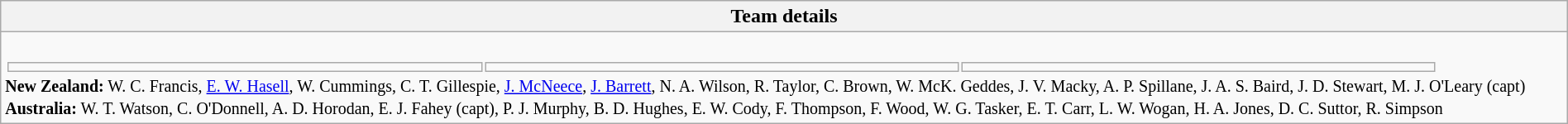<table class="wikitable collapsible collapsed" style="width:100%">
<tr>
<th>Team details</th>
</tr>
<tr>
<td><br><table width=92% |>
<tr>
<td></td>
<td></td>
<td></td>
</tr>
</table>
<small>
<strong>New Zealand:</strong> W. C. Francis, <a href='#'>E. W. Hasell</a>, W. Cummings, C. T. Gillespie, <a href='#'>J. McNeece</a>, <a href='#'>J. Barrett</a>, N. A. Wilson, R. Taylor, C. Brown, W. McK. Geddes, J. V. Macky, A. P. Spillane, J. A. S. Baird, J. D. Stewart, M. J. O'Leary (capt)
<br>
<strong>Australia:</strong> W. T. Watson, C. O'Donnell, A. D. Horodan, E. J. Fahey (capt), P. J. Murphy, B. D. Hughes, E. W. Cody, F. Thompson, F. Wood, W. G. Tasker, E. T. Carr, L. W. Wogan, H. A. Jones, D. C. Suttor, R. Simpson
</small></td>
</tr>
</table>
